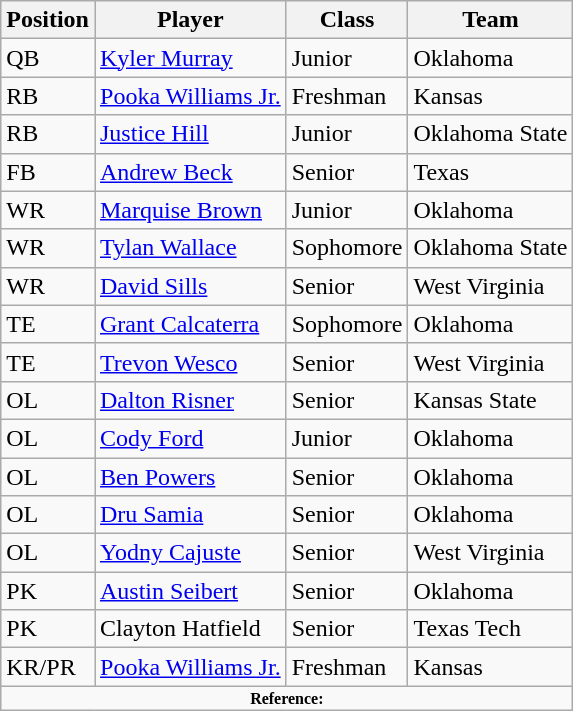<table class="wikitable sortable" border="1">
<tr>
<th>Position</th>
<th>Player</th>
<th>Class</th>
<th>Team</th>
</tr>
<tr>
<td>QB</td>
<td><a href='#'>Kyler Murray</a></td>
<td>Junior</td>
<td>Oklahoma</td>
</tr>
<tr>
<td>RB</td>
<td><a href='#'>Pooka Williams Jr.</a></td>
<td>Freshman</td>
<td>Kansas</td>
</tr>
<tr>
<td>RB</td>
<td><a href='#'>Justice Hill</a></td>
<td>Junior</td>
<td>Oklahoma State</td>
</tr>
<tr>
<td>FB</td>
<td><a href='#'>Andrew Beck</a></td>
<td>Senior</td>
<td>Texas</td>
</tr>
<tr>
<td>WR</td>
<td><a href='#'>Marquise Brown</a></td>
<td>Junior</td>
<td>Oklahoma</td>
</tr>
<tr>
<td>WR</td>
<td><a href='#'>Tylan Wallace</a></td>
<td>Sophomore</td>
<td>Oklahoma State</td>
</tr>
<tr>
<td>WR</td>
<td><a href='#'>David Sills</a></td>
<td>Senior</td>
<td>West Virginia</td>
</tr>
<tr>
<td>TE</td>
<td><a href='#'>Grant Calcaterra</a></td>
<td>Sophomore</td>
<td>Oklahoma</td>
</tr>
<tr>
<td>TE</td>
<td><a href='#'>Trevon Wesco</a></td>
<td>Senior</td>
<td>West Virginia</td>
</tr>
<tr>
<td>OL</td>
<td><a href='#'>Dalton Risner</a></td>
<td>Senior</td>
<td>Kansas State</td>
</tr>
<tr>
<td>OL</td>
<td><a href='#'>Cody Ford</a></td>
<td>Junior</td>
<td>Oklahoma</td>
</tr>
<tr>
<td>OL</td>
<td><a href='#'>Ben Powers</a></td>
<td>Senior</td>
<td>Oklahoma</td>
</tr>
<tr>
<td>OL</td>
<td><a href='#'>Dru Samia</a></td>
<td>Senior</td>
<td>Oklahoma</td>
</tr>
<tr>
<td>OL</td>
<td><a href='#'>Yodny Cajuste</a></td>
<td>Senior</td>
<td>West Virginia</td>
</tr>
<tr>
<td>PK</td>
<td><a href='#'>Austin Seibert</a></td>
<td>Senior</td>
<td>Oklahoma</td>
</tr>
<tr>
<td>PK</td>
<td>Clayton Hatfield</td>
<td>Senior</td>
<td>Texas Tech</td>
</tr>
<tr>
<td>KR/PR</td>
<td><a href='#'>Pooka Williams Jr.</a></td>
<td>Freshman</td>
<td>Kansas</td>
</tr>
<tr>
<td colspan="4"  style="font-size:8pt; text-align:center;"><strong>Reference:</strong></td>
</tr>
</table>
